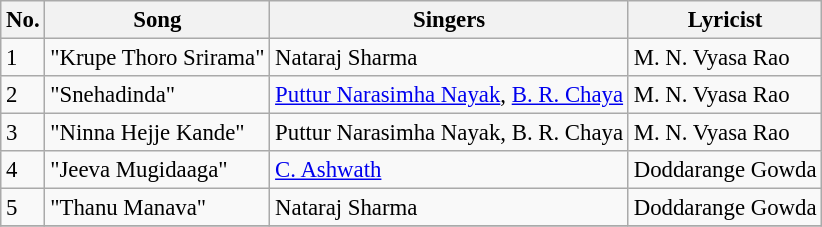<table class="wikitable" style="font-size:95%;">
<tr>
<th>No.</th>
<th>Song</th>
<th>Singers</th>
<th>Lyricist</th>
</tr>
<tr>
<td>1</td>
<td>"Krupe Thoro Srirama"</td>
<td>Nataraj Sharma</td>
<td>M. N. Vyasa Rao</td>
</tr>
<tr>
<td>2</td>
<td>"Snehadinda"</td>
<td><a href='#'>Puttur Narasimha Nayak</a>, <a href='#'>B. R. Chaya</a></td>
<td>M. N. Vyasa Rao</td>
</tr>
<tr>
<td>3</td>
<td>"Ninna Hejje Kande"</td>
<td>Puttur Narasimha Nayak, B. R. Chaya</td>
<td>M. N. Vyasa Rao</td>
</tr>
<tr>
<td>4</td>
<td>"Jeeva Mugidaaga"</td>
<td><a href='#'>C. Ashwath</a></td>
<td>Doddarange Gowda</td>
</tr>
<tr>
<td>5</td>
<td>"Thanu Manava"</td>
<td>Nataraj Sharma</td>
<td>Doddarange Gowda</td>
</tr>
<tr>
</tr>
</table>
